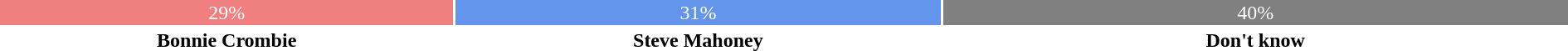<table style="width:100%; text-align:center;">
<tr style="color:white;">
<td style="background:lightcoral; width:29%;">29%</td>
<td style="background:cornflowerblue; width:31%;">31%</td>
<td style="background:gray; width:40%;">40%</td>
</tr>
<tr>
<td><span><strong>Bonnie Crombie</strong></span></td>
<td><span><strong>Steve Mahoney</strong></span></td>
<td><span><strong>Don't know</strong></span></td>
</tr>
</table>
